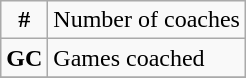<table class="wikitable">
<tr>
<td align="center"><strong>#</strong></td>
<td>Number of coaches</td>
</tr>
<tr>
<td><strong>GC</strong></td>
<td>Games coached</td>
</tr>
<tr>
</tr>
</table>
